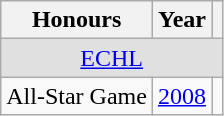<table class="wikitable">
<tr>
<th>Honours</th>
<th>Year</th>
<th></th>
</tr>
<tr ALIGN="center" bgcolor="#e0e0e0">
<td colspan="3"><a href='#'>ECHL</a></td>
</tr>
<tr>
<td>All-Star Game</td>
<td><a href='#'>2008</a></td>
<td></td>
</tr>
</table>
